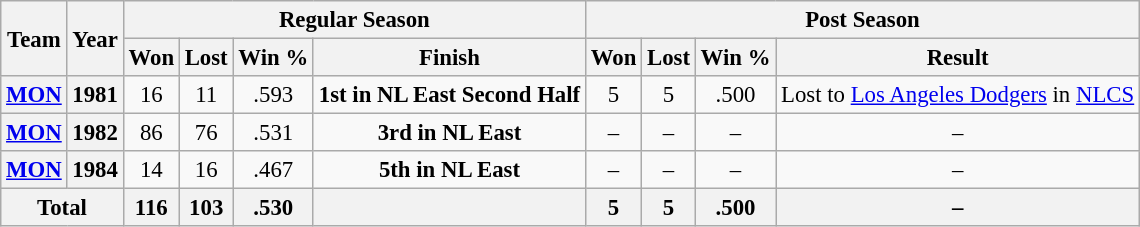<table class="wikitable" style="font-size: 95%; text-align:center;">
<tr>
<th rowspan="2">Team</th>
<th rowspan="2">Year</th>
<th colspan="4">Regular Season</th>
<th colspan="4">Post Season</th>
</tr>
<tr>
<th>Won</th>
<th>Lost</th>
<th>Win %</th>
<th>Finish</th>
<th>Won</th>
<th>Lost</th>
<th>Win %</th>
<th>Result</th>
</tr>
<tr>
<th><a href='#'>MON</a></th>
<th>1981</th>
<td>16</td>
<td>11</td>
<td>.593</td>
<td><strong>1st in NL East Second Half</strong></td>
<td>5</td>
<td>5</td>
<td>.500</td>
<td>Lost to <a href='#'>Los Angeles Dodgers</a> in <a href='#'>NLCS</a></td>
</tr>
<tr>
<th><a href='#'>MON</a></th>
<th>1982</th>
<td>86</td>
<td>76</td>
<td>.531</td>
<td><strong>3rd in NL East</strong></td>
<td>–</td>
<td>–</td>
<td>–</td>
<td>–</td>
</tr>
<tr>
<th><a href='#'>MON</a></th>
<th>1984</th>
<td>14</td>
<td>16</td>
<td>.467</td>
<td><strong>5th in NL East</strong></td>
<td>–</td>
<td>–</td>
<td>–</td>
<td>–</td>
</tr>
<tr>
<th colspan="2">Total</th>
<th>116</th>
<th>103</th>
<th>.530</th>
<th></th>
<th>5</th>
<th>5</th>
<th>.500</th>
<th>–</th>
</tr>
</table>
